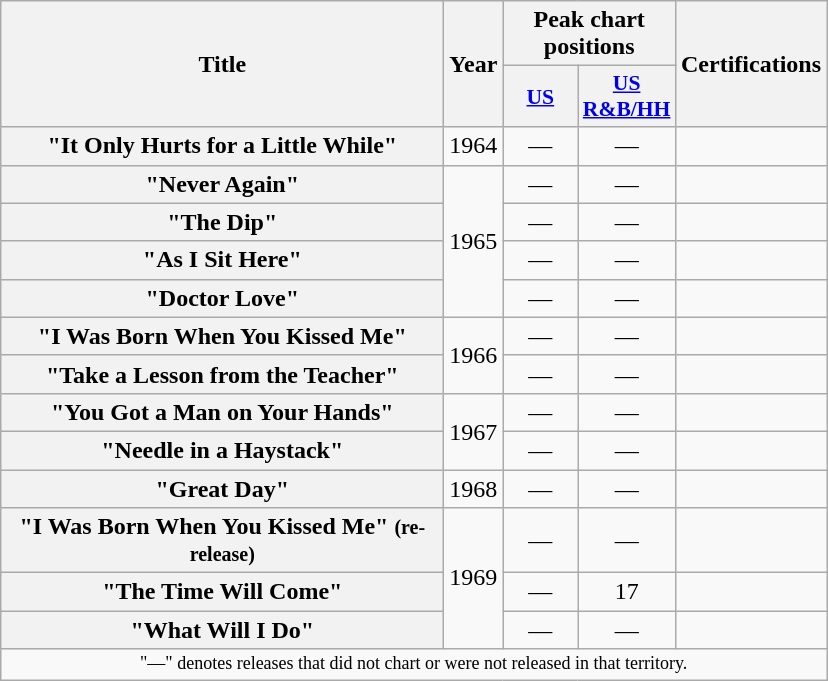<table class="wikitable plainrowheaders" style="text-align:center;">
<tr>
<th scope="col" rowspan="2" style="width:18em;">Title</th>
<th scope="col" rowspan="2">Year</th>
<th colspan="2" scope="col">Peak chart positions</th>
<th scope="col" rowspan="2">Certifications</th>
</tr>
<tr>
<th scope="col" style="width:3em;font-size:90%;"><a href='#'>US</a><br></th>
<th scope="col" style="width:3em;font-size:90%;"><a href='#'>US<br>R&B/HH</a><br></th>
</tr>
<tr>
<th scope="row">"It Only Hurts for a Little While"</th>
<td>1964</td>
<td>—</td>
<td>—</td>
<td></td>
</tr>
<tr>
<th scope="row">"Never Again"</th>
<td Rowspan="4">1965</td>
<td>—</td>
<td>—</td>
<td></td>
</tr>
<tr>
<th scope="row">"The Dip"</th>
<td>—</td>
<td>—</td>
<td></td>
</tr>
<tr>
<th scope="row">"As I Sit Here"</th>
<td>—</td>
<td>—</td>
<td></td>
</tr>
<tr>
<th scope="row">"Doctor Love"</th>
<td>—</td>
<td>—</td>
<td></td>
</tr>
<tr>
<th scope="row">"I Was Born When You Kissed Me"</th>
<td rowspan="2">1966</td>
<td>—</td>
<td>—</td>
<td></td>
</tr>
<tr>
<th scope="row">"Take a Lesson from the Teacher"</th>
<td>—</td>
<td>—</td>
<td></td>
</tr>
<tr>
<th scope="row">"You Got a Man on Your Hands"</th>
<td rowspan="2">1967</td>
<td>—</td>
<td>—</td>
<td></td>
</tr>
<tr>
<th scope="row">"Needle in a Haystack"</th>
<td>—</td>
<td>—</td>
<td></td>
</tr>
<tr>
<th scope="row">"Great Day"</th>
<td>1968</td>
<td>—</td>
<td>—</td>
<td></td>
</tr>
<tr>
<th scope="row">"I Was Born When You Kissed Me" <small>(re-release)</small></th>
<td rowspan="3">1969</td>
<td>—</td>
<td>—</td>
<td></td>
</tr>
<tr>
<th scope="row">"The Time Will Come"</th>
<td>—</td>
<td>17</td>
<td></td>
</tr>
<tr>
<th scope="row">"What Will I Do"</th>
<td>—</td>
<td>—</td>
<td></td>
</tr>
<tr>
<td colspan="5" style="text-align:center; font-size:9pt;">"—" denotes releases that did not chart or were not released in that territory.</td>
</tr>
</table>
